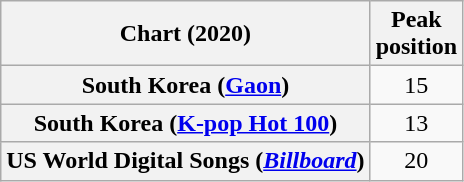<table class="wikitable plainrowheaders" style="text-align:center">
<tr>
<th scope="col">Chart (2020)</th>
<th scope="col">Peak<br>position</th>
</tr>
<tr>
<th scope="row">South Korea (<a href='#'>Gaon</a>)</th>
<td>15</td>
</tr>
<tr>
<th scope="row">South Korea (<a href='#'>K-pop Hot 100</a>)</th>
<td>13</td>
</tr>
<tr>
<th scope="row">US World Digital Songs (<a href='#'><em>Billboard</em></a>)</th>
<td>20</td>
</tr>
</table>
